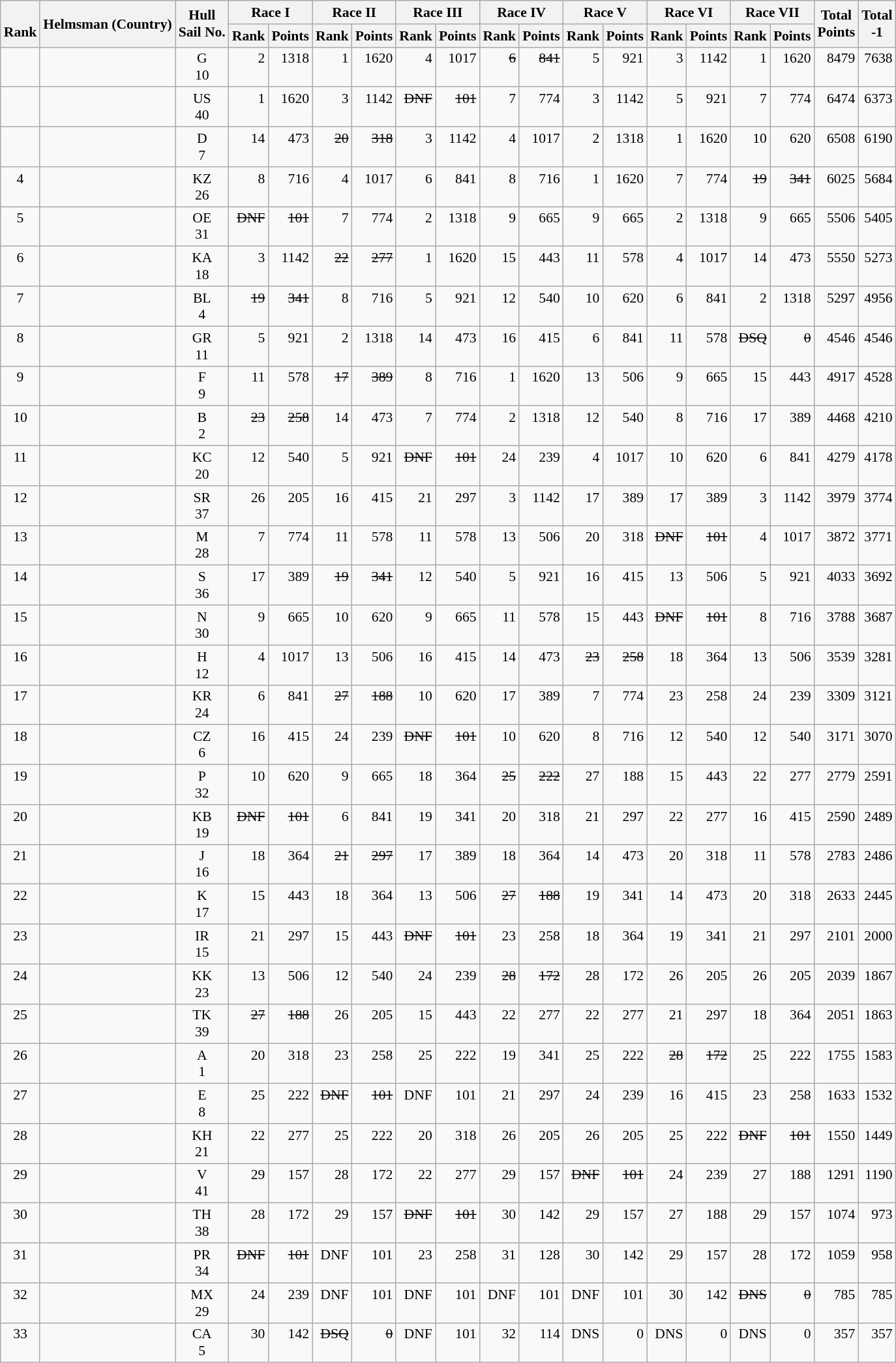<table class="wikitable" style="text-align:right; font-size:90%">
<tr>
<th rowspan="2"><br>Rank</th>
<th rowspan="2">Helmsman (Country)</th>
<th rowspan="2">Hull<br>Sail No.</th>
<th colspan="2">Race I</th>
<th colspan="2">Race II</th>
<th colspan="2">Race III</th>
<th colspan="2">Race IV</th>
<th colspan="2">Race V</th>
<th colspan="2">Race VI</th>
<th colspan="2">Race VII</th>
<th rowspan="2">Total <br>Points <br> </th>
<th rowspan="2">Total<br>-1<br> </th>
</tr>
<tr>
<th>Rank</th>
<th>Points</th>
<th>Rank</th>
<th>Points</th>
<th>Rank</th>
<th>Points</th>
<th>Rank</th>
<th>Points</th>
<th>Rank</th>
<th>Points</th>
<th>Rank</th>
<th>Points</th>
<th>Rank</th>
<th>Points</th>
</tr>
<tr style="vertical-align:top;">
<td align=center></td>
<td align=left></td>
<td align=center>G<br>10</td>
<td>2</td>
<td>1318</td>
<td>1</td>
<td>1620</td>
<td>4</td>
<td>1017</td>
<td><s>6</s></td>
<td><s>841</s></td>
<td>5</td>
<td>921</td>
<td>3</td>
<td>1142</td>
<td>1</td>
<td>1620</td>
<td>8479</td>
<td>7638</td>
</tr>
<tr style=vertical-align:top;>
<td align=center></td>
<td align=left></td>
<td align=center>US<br>40</td>
<td>1</td>
<td>1620</td>
<td>3</td>
<td>1142</td>
<td><s>DNF</s></td>
<td><s>101</s></td>
<td>7</td>
<td>774</td>
<td>3</td>
<td>1142</td>
<td>5</td>
<td>921</td>
<td>7</td>
<td>774</td>
<td>6474</td>
<td>6373</td>
</tr>
<tr style=vertical-align:top;>
<td align=center></td>
<td align=left></td>
<td align=center>D<br>7</td>
<td>14</td>
<td>473</td>
<td><s>20</s></td>
<td><s>318</s></td>
<td>3</td>
<td>1142</td>
<td>4</td>
<td>1017</td>
<td>2</td>
<td>1318</td>
<td>1</td>
<td>1620</td>
<td>10</td>
<td>620</td>
<td>6508</td>
<td>6190</td>
</tr>
<tr style=vertical-align:top;>
<td align=center>4</td>
<td align=left></td>
<td align=center>KZ<br>26</td>
<td>8</td>
<td>716</td>
<td>4</td>
<td>1017</td>
<td>6</td>
<td>841</td>
<td>8</td>
<td>716</td>
<td>1</td>
<td>1620</td>
<td>7</td>
<td>774</td>
<td><s>19</s></td>
<td><s>341</s></td>
<td>6025</td>
<td>5684</td>
</tr>
<tr style=vertical-align:top;>
<td align=center>5</td>
<td align=left></td>
<td align=center>OE<br>31</td>
<td><s>DNF</s></td>
<td><s>101</s></td>
<td>7</td>
<td>774</td>
<td>2</td>
<td>1318</td>
<td>9</td>
<td>665</td>
<td>9</td>
<td>665</td>
<td>2</td>
<td>1318</td>
<td>9</td>
<td>665</td>
<td>5506</td>
<td>5405</td>
</tr>
<tr style=vertical-align:top;>
<td align=center>6</td>
<td align=left></td>
<td align=center>KA<br>18</td>
<td>3</td>
<td>1142</td>
<td><s>22</s></td>
<td><s>277</s></td>
<td>1</td>
<td>1620</td>
<td>15</td>
<td>443</td>
<td>11</td>
<td>578</td>
<td>4</td>
<td>1017</td>
<td>14</td>
<td>473</td>
<td>5550</td>
<td>5273</td>
</tr>
<tr style=vertical-align:top;>
<td align=center>7</td>
<td align=left></td>
<td align=center>BL<br>4</td>
<td><s>19</s></td>
<td><s>341</s></td>
<td>8</td>
<td>716</td>
<td>5</td>
<td>921</td>
<td>12</td>
<td>540</td>
<td>10</td>
<td>620</td>
<td>6</td>
<td>841</td>
<td>2</td>
<td>1318</td>
<td>5297</td>
<td>4956</td>
</tr>
<tr style=vertical-align:top;>
<td align=center>8</td>
<td align=left></td>
<td align=center>GR<br>11</td>
<td>5</td>
<td>921</td>
<td>2</td>
<td>1318</td>
<td>14</td>
<td>473</td>
<td>16</td>
<td>415</td>
<td>6</td>
<td>841</td>
<td>11</td>
<td>578</td>
<td><s>DSQ</s></td>
<td><s>0</s></td>
<td>4546</td>
<td>4546</td>
</tr>
<tr style=vertical-align:top;>
<td align=center>9</td>
<td align=left></td>
<td align=center>F<br>9</td>
<td>11</td>
<td>578</td>
<td><s>17</s></td>
<td><s>389</s></td>
<td>8</td>
<td>716</td>
<td>1</td>
<td>1620</td>
<td>13</td>
<td>506</td>
<td>9</td>
<td>665</td>
<td>15</td>
<td>443</td>
<td>4917</td>
<td>4528</td>
</tr>
<tr style=vertical-align:top;>
<td align=center>10</td>
<td align=left></td>
<td align=center>B<br>2</td>
<td><s>23</s></td>
<td><s>258</s></td>
<td>14</td>
<td>473</td>
<td>7</td>
<td>774</td>
<td>2</td>
<td>1318</td>
<td>12</td>
<td>540</td>
<td>8</td>
<td>716</td>
<td>17</td>
<td>389</td>
<td>4468</td>
<td>4210</td>
</tr>
<tr style=vertical-align:top;>
<td align=center>11</td>
<td align=left></td>
<td align=center>KC<br>20</td>
<td>12</td>
<td>540</td>
<td>5</td>
<td>921</td>
<td><s>DNF</s></td>
<td><s>101</s></td>
<td>24</td>
<td>239</td>
<td>4</td>
<td>1017</td>
<td>10</td>
<td>620</td>
<td>6</td>
<td>841</td>
<td>4279</td>
<td>4178</td>
</tr>
<tr style=vertical-align:top;>
<td align=center>12</td>
<td align=left></td>
<td align=center>SR<br>37</td>
<td>26</td>
<td>205</td>
<td>16</td>
<td>415</td>
<td>21</td>
<td>297</td>
<td>3</td>
<td>1142</td>
<td>17</td>
<td>389</td>
<td>17</td>
<td>389</td>
<td>3</td>
<td>1142</td>
<td>3979</td>
<td>3774</td>
</tr>
<tr style=vertical-align:top;>
<td align=center>13</td>
<td align=left></td>
<td align=center>M<br>28</td>
<td>7</td>
<td>774</td>
<td>11</td>
<td>578</td>
<td>11</td>
<td>578</td>
<td>13</td>
<td>506</td>
<td>20</td>
<td>318</td>
<td><s>DNF</s></td>
<td><s>101</s></td>
<td>4</td>
<td>1017</td>
<td>3872</td>
<td>3771</td>
</tr>
<tr style=vertical-align:top;>
<td align=center>14</td>
<td align=left></td>
<td align=center>S<br>36</td>
<td>17</td>
<td>389</td>
<td><s>19</s></td>
<td><s>341</s></td>
<td>12</td>
<td>540</td>
<td>5</td>
<td>921</td>
<td>16</td>
<td>415</td>
<td>13</td>
<td>506</td>
<td>5</td>
<td>921</td>
<td>4033</td>
<td>3692</td>
</tr>
<tr style=vertical-align:top;>
<td align=center>15</td>
<td align=left></td>
<td align=center>N<br>30</td>
<td>9</td>
<td>665</td>
<td>10</td>
<td>620</td>
<td>9</td>
<td>665</td>
<td>11</td>
<td>578</td>
<td>15</td>
<td>443</td>
<td><s>DNF</s></td>
<td><s>101</s></td>
<td>8</td>
<td>716</td>
<td>3788</td>
<td>3687</td>
</tr>
<tr style=vertical-align:top;>
<td align=center>16</td>
<td align=left></td>
<td align=center>H<br>12</td>
<td>4</td>
<td>1017</td>
<td>13</td>
<td>506</td>
<td>16</td>
<td>415</td>
<td>14</td>
<td>473</td>
<td><s>23</s></td>
<td><s>258</s></td>
<td>18</td>
<td>364</td>
<td>13</td>
<td>506</td>
<td>3539</td>
<td>3281</td>
</tr>
<tr style=vertical-align:top;>
<td align=center>17</td>
<td align=left></td>
<td align=center>KR<br>24</td>
<td>6</td>
<td>841</td>
<td><s>27</s></td>
<td><s>188</s></td>
<td>10</td>
<td>620</td>
<td>17</td>
<td>389</td>
<td>7</td>
<td>774</td>
<td>23</td>
<td>258</td>
<td>24</td>
<td>239</td>
<td>3309</td>
<td>3121</td>
</tr>
<tr style=vertical-align:top;>
<td align=center>18</td>
<td align=left></td>
<td align=center>CZ<br>6</td>
<td>16</td>
<td>415</td>
<td>24</td>
<td>239</td>
<td><s>DNF</s></td>
<td><s>101</s></td>
<td>10</td>
<td>620</td>
<td>8</td>
<td>716</td>
<td>12</td>
<td>540</td>
<td>12</td>
<td>540</td>
<td>3171</td>
<td>3070</td>
</tr>
<tr style=vertical-align:top;>
<td align=center>19</td>
<td align=left></td>
<td align=center>P<br>32</td>
<td>10</td>
<td>620</td>
<td>9</td>
<td>665</td>
<td>18</td>
<td>364</td>
<td><s>25</s></td>
<td><s>222</s></td>
<td>27</td>
<td>188</td>
<td>15</td>
<td>443</td>
<td>22</td>
<td>277</td>
<td>2779</td>
<td>2591</td>
</tr>
<tr style=vertical-align:top;>
<td align=center>20</td>
<td align=left></td>
<td align=center>KB<br>19</td>
<td><s>DNF</s></td>
<td><s>101</s></td>
<td>6</td>
<td>841</td>
<td>19</td>
<td>341</td>
<td>20</td>
<td>318</td>
<td>21</td>
<td>297</td>
<td>22</td>
<td>277</td>
<td>16</td>
<td>415</td>
<td>2590</td>
<td>2489</td>
</tr>
<tr style=vertical-align:top;>
<td align=center>21</td>
<td align=left></td>
<td align=center>J<br>16</td>
<td>18</td>
<td>364</td>
<td><s>21</s></td>
<td><s>297</s></td>
<td>17</td>
<td>389</td>
<td>18</td>
<td>364</td>
<td>14</td>
<td>473</td>
<td>20</td>
<td>318</td>
<td>11</td>
<td>578</td>
<td>2783</td>
<td>2486</td>
</tr>
<tr style=vertical-align:top;>
<td align=center>22</td>
<td align=left></td>
<td align=center>K<br>17</td>
<td>15</td>
<td>443</td>
<td>18</td>
<td>364</td>
<td>13</td>
<td>506</td>
<td><s>27</s></td>
<td><s>188</s></td>
<td>19</td>
<td>341</td>
<td>14</td>
<td>473</td>
<td>20</td>
<td>318</td>
<td>2633</td>
<td>2445</td>
</tr>
<tr style=vertical-align:top;>
<td align=center>23</td>
<td align=left></td>
<td align=center>IR<br>15</td>
<td>21</td>
<td>297</td>
<td>15</td>
<td>443</td>
<td><s>DNF</s></td>
<td><s>101</s></td>
<td>23</td>
<td>258</td>
<td>18</td>
<td>364</td>
<td>19</td>
<td>341</td>
<td>21</td>
<td>297</td>
<td>2101</td>
<td>2000</td>
</tr>
<tr style=vertical-align:top;>
<td align=center>24</td>
<td align=left></td>
<td align=center>KK<br>23</td>
<td>13</td>
<td>506</td>
<td>12</td>
<td>540</td>
<td>24</td>
<td>239</td>
<td><s>28</s></td>
<td><s>172</s></td>
<td>28</td>
<td>172</td>
<td>26</td>
<td>205</td>
<td>26</td>
<td>205</td>
<td>2039</td>
<td>1867</td>
</tr>
<tr style=vertical-align:top;>
<td align=center>25</td>
<td align=left></td>
<td align=center>TK<br>39</td>
<td><s>27</s></td>
<td><s>188</s></td>
<td>26</td>
<td>205</td>
<td>15</td>
<td>443</td>
<td>22</td>
<td>277</td>
<td>22</td>
<td>277</td>
<td>21</td>
<td>297</td>
<td>18</td>
<td>364</td>
<td>2051</td>
<td>1863</td>
</tr>
<tr style=vertical-align:top;>
<td align=center>26</td>
<td align=left></td>
<td align=center>A<br>1</td>
<td>20</td>
<td>318</td>
<td>23</td>
<td>258</td>
<td>25</td>
<td>222</td>
<td>19</td>
<td>341</td>
<td>25</td>
<td>222</td>
<td><s>28</s></td>
<td><s>172</s></td>
<td>25</td>
<td>222</td>
<td>1755</td>
<td>1583</td>
</tr>
<tr style=vertical-align:top;>
<td align=center>27</td>
<td align=left></td>
<td align=center>E<br>8</td>
<td>25</td>
<td>222</td>
<td><s>DNF</s></td>
<td><s>101</s></td>
<td>DNF</td>
<td>101</td>
<td>21</td>
<td>297</td>
<td>24</td>
<td>239</td>
<td>16</td>
<td>415</td>
<td>23</td>
<td>258</td>
<td>1633</td>
<td>1532</td>
</tr>
<tr style=vertical-align:top;>
<td align=center>28</td>
<td align=left></td>
<td align=center>KH<br>21</td>
<td>22</td>
<td>277</td>
<td>25</td>
<td>222</td>
<td>20</td>
<td>318</td>
<td>26</td>
<td>205</td>
<td>26</td>
<td>205</td>
<td>25</td>
<td>222</td>
<td><s>DNF</s></td>
<td><s>101</s></td>
<td>1550</td>
<td>1449</td>
</tr>
<tr style=vertical-align:top;>
<td align=center>29</td>
<td align=left></td>
<td align=center>V<br>41</td>
<td>29</td>
<td>157</td>
<td>28</td>
<td>172</td>
<td>22</td>
<td>277</td>
<td>29</td>
<td>157</td>
<td><s>DNF</s></td>
<td><s>101</s></td>
<td>24</td>
<td>239</td>
<td>27</td>
<td>188</td>
<td>1291</td>
<td>1190</td>
</tr>
<tr style=vertical-align:top;>
<td align=center>30</td>
<td align=left></td>
<td align=center>TH<br>38</td>
<td>28</td>
<td>172</td>
<td>29</td>
<td>157</td>
<td><s>DNF</s></td>
<td><s>101</s></td>
<td>30</td>
<td>142</td>
<td>29</td>
<td>157</td>
<td>27</td>
<td>188</td>
<td>29</td>
<td>157</td>
<td>1074</td>
<td>973</td>
</tr>
<tr style=vertical-align:top;>
<td align=center>31</td>
<td align=left></td>
<td align=center>PR<br>34</td>
<td><s>DNF</s></td>
<td><s>101</s></td>
<td>DNF</td>
<td>101</td>
<td>23</td>
<td>258</td>
<td>31</td>
<td>128</td>
<td>30</td>
<td>142</td>
<td>29</td>
<td>157</td>
<td>28</td>
<td>172</td>
<td>1059</td>
<td>958</td>
</tr>
<tr style=vertical-align:top;>
<td align=center>32</td>
<td align=left></td>
<td align=center>MX<br>29</td>
<td>24</td>
<td>239</td>
<td>DNF</td>
<td>101</td>
<td>DNF</td>
<td>101</td>
<td>DNF</td>
<td>101</td>
<td>DNF</td>
<td>101</td>
<td>30</td>
<td>142</td>
<td><s>DNS</s></td>
<td><s>0</s></td>
<td>785</td>
<td>785</td>
</tr>
<tr style=vertical-align:top;>
<td align=center>33</td>
<td align=left></td>
<td align=center>CA<br>5</td>
<td>30</td>
<td>142</td>
<td><s>DSQ</s></td>
<td><s>0</s></td>
<td>DNF</td>
<td>101</td>
<td>32</td>
<td>114</td>
<td>DNS</td>
<td>0</td>
<td>DNS</td>
<td>0</td>
<td>DNS</td>
<td>0</td>
<td>357</td>
<td>357</td>
</tr>
</table>
